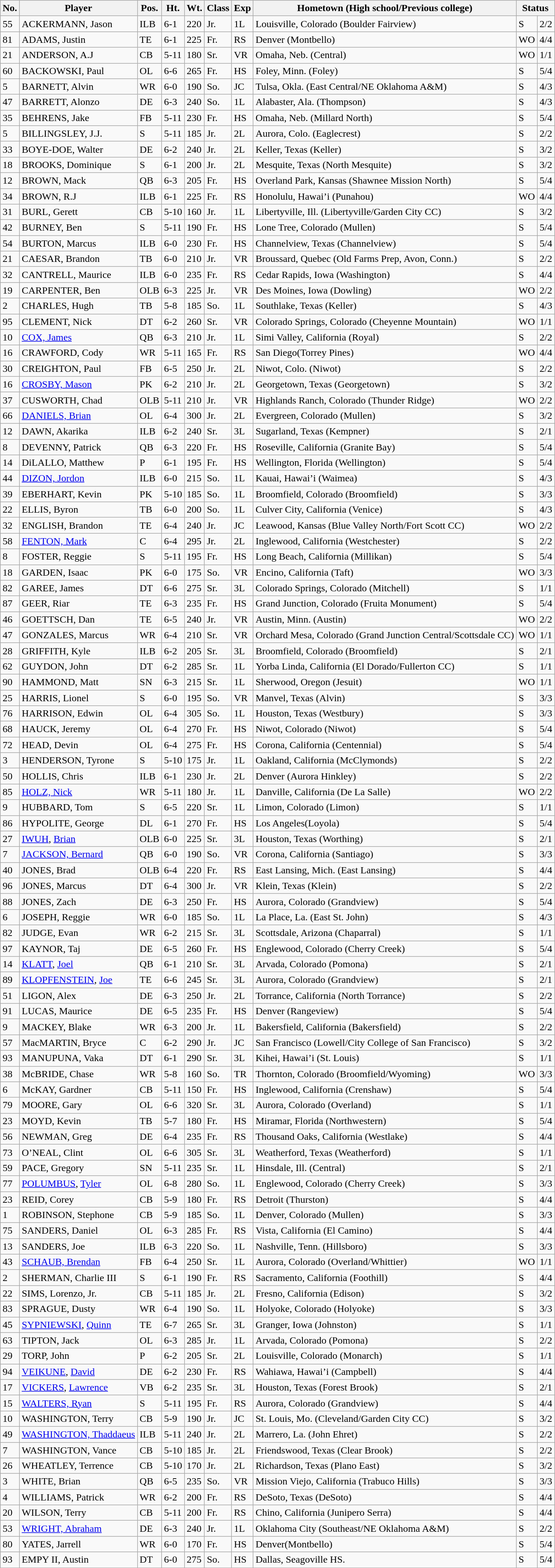<table class="wikitable">
<tr>
<th>No.</th>
<th>Player</th>
<th>Pos.</th>
<th>Ht.</th>
<th>Wt.</th>
<th>Class</th>
<th>Exp</th>
<th>Hometown (High school/Previous college)</th>
<th colspan="2">Status</th>
</tr>
<tr>
<td>55</td>
<td>ACKERMANN, Jason</td>
<td>ILB</td>
<td>6-1</td>
<td>220</td>
<td>Jr.</td>
<td>1L</td>
<td>Louisville, Colorado (Boulder Fairview)</td>
<td>S</td>
<td>2/2</td>
</tr>
<tr>
<td>81</td>
<td>ADAMS, Justin</td>
<td>TE</td>
<td>6-1</td>
<td>225</td>
<td>Fr.</td>
<td>RS</td>
<td>Denver (Montbello)</td>
<td>WO</td>
<td>4/4</td>
</tr>
<tr>
<td>21</td>
<td>ANDERSON, A.J</td>
<td>CB</td>
<td>5-11</td>
<td>180</td>
<td>Sr.</td>
<td>VR</td>
<td>Omaha, Neb. (Central)</td>
<td>WO</td>
<td>1/1</td>
</tr>
<tr>
<td>60</td>
<td>BACKOWSKI, Paul</td>
<td>OL</td>
<td>6-6</td>
<td>265</td>
<td>Fr.</td>
<td>HS</td>
<td>Foley, Minn. (Foley)</td>
<td>S</td>
<td>5/4</td>
</tr>
<tr>
<td>5</td>
<td>BARNETT, Alvin</td>
<td>WR</td>
<td>6-0</td>
<td>190</td>
<td>So.</td>
<td>JC</td>
<td>Tulsa, Okla. (East Central/NE Oklahoma A&M)</td>
<td>S</td>
<td>4/3</td>
</tr>
<tr>
<td>47</td>
<td>BARRETT, Alonzo</td>
<td>DE</td>
<td>6-3</td>
<td>240</td>
<td>So.</td>
<td>1L</td>
<td>Alabaster, Ala. (Thompson)</td>
<td>S</td>
<td>4/3</td>
</tr>
<tr>
<td>35</td>
<td>BEHRENS, Jake</td>
<td>FB</td>
<td>5-11</td>
<td>230</td>
<td>Fr.</td>
<td>HS</td>
<td>Omaha, Neb. (Millard  North)</td>
<td>S</td>
<td>5/4</td>
</tr>
<tr>
<td>5</td>
<td>BILLINGSLEY, J.J.</td>
<td>S</td>
<td>5-11</td>
<td>185</td>
<td>Jr.</td>
<td>2L</td>
<td>Aurora, Colo. (Eaglecrest)</td>
<td>S</td>
<td>2/2</td>
</tr>
<tr>
<td>33</td>
<td>BOYE-DOE, Walter</td>
<td>DE</td>
<td>6-2</td>
<td>240</td>
<td>Jr.</td>
<td>2L</td>
<td>Keller, Texas (Keller)</td>
<td>S</td>
<td>3/2</td>
</tr>
<tr>
<td>18</td>
<td>BROOKS, Dominique</td>
<td>S</td>
<td>6-1</td>
<td>200</td>
<td>Jr.</td>
<td>2L</td>
<td>Mesquite, Texas (North  Mesquite)</td>
<td>S</td>
<td>3/2</td>
</tr>
<tr>
<td>12</td>
<td>BROWN, Mack</td>
<td>QB</td>
<td>6-3</td>
<td>205</td>
<td>Fr.</td>
<td>HS</td>
<td>Overland Park, Kansas (Shawnee Mission North)</td>
<td>S</td>
<td>5/4</td>
</tr>
<tr>
<td>34</td>
<td>BROWN, R.J</td>
<td>ILB</td>
<td>6-1</td>
<td>225</td>
<td>Fr.</td>
<td>RS</td>
<td>Honolulu, Hawai’i (Punahou)</td>
<td>WO</td>
<td>4/4</td>
</tr>
<tr>
<td>31</td>
<td>BURL, Gerett</td>
<td>CB</td>
<td>5-10</td>
<td>160</td>
<td>Jr.</td>
<td>1L</td>
<td>Libertyville, Ill. (Libertyville/Garden City CC)</td>
<td>S</td>
<td>3/2</td>
</tr>
<tr>
<td>42</td>
<td>BURNEY, Ben</td>
<td>S</td>
<td>5-11</td>
<td>190</td>
<td>Fr.</td>
<td>HS</td>
<td>Lone Tree, Colorado (Mullen)</td>
<td>S</td>
<td>5/4</td>
</tr>
<tr>
<td>54</td>
<td>BURTON, Marcus</td>
<td>ILB</td>
<td>6-0</td>
<td>230</td>
<td>Fr.</td>
<td>HS</td>
<td>Channelview, Texas (Channelview)</td>
<td>S</td>
<td>5/4</td>
</tr>
<tr>
<td>21</td>
<td>CAESAR, Brandon</td>
<td>TB</td>
<td>6-0</td>
<td>210</td>
<td>Jr.</td>
<td>VR</td>
<td>Broussard, Quebec (Old Farms Prep, Avon, Conn.)</td>
<td>S</td>
<td>2/2</td>
</tr>
<tr>
<td>32</td>
<td>CANTRELL, Maurice</td>
<td>ILB</td>
<td>6-0</td>
<td>235</td>
<td>Fr.</td>
<td>RS</td>
<td>Cedar Rapids, Iowa (Washington)</td>
<td>S</td>
<td>4/4</td>
</tr>
<tr>
<td>19</td>
<td>CARPENTER, Ben</td>
<td>OLB</td>
<td>6-3</td>
<td>225</td>
<td>Jr.</td>
<td>VR</td>
<td>Des Moines, Iowa (Dowling)</td>
<td>WO</td>
<td>2/2</td>
</tr>
<tr>
<td>2</td>
<td>CHARLES, Hugh</td>
<td>TB</td>
<td>5-8</td>
<td>185</td>
<td>So.</td>
<td>1L</td>
<td>Southlake, Texas (Keller)</td>
<td>S</td>
<td>4/3</td>
</tr>
<tr>
<td>95</td>
<td>CLEMENT, Nick</td>
<td>DT</td>
<td>6-2</td>
<td>260</td>
<td>Sr.</td>
<td>VR</td>
<td>Colorado Springs, Colorado (Cheyenne Mountain)</td>
<td>WO</td>
<td>1/1</td>
</tr>
<tr>
<td>10</td>
<td><a href='#'>COX, James</a></td>
<td>QB</td>
<td>6-3</td>
<td>210</td>
<td>Jr.</td>
<td>1L</td>
<td>Simi Valley, California (Royal)</td>
<td>S</td>
<td>2/2</td>
</tr>
<tr>
<td>16</td>
<td>CRAWFORD, Cody</td>
<td>WR</td>
<td>5-11</td>
<td>165</td>
<td>Fr.</td>
<td>RS</td>
<td>San Diego(Torrey Pines)</td>
<td>WO</td>
<td>4/4</td>
</tr>
<tr>
<td>30</td>
<td>CREIGHTON, Paul</td>
<td>FB</td>
<td>6-5</td>
<td>250</td>
<td>Jr.</td>
<td>2L</td>
<td>Niwot, Colo. (Niwot)</td>
<td>S</td>
<td>2/2</td>
</tr>
<tr>
<td>16</td>
<td><a href='#'>CROSBY, Mason</a></td>
<td>PK</td>
<td>6-2</td>
<td>210</td>
<td>Jr.</td>
<td>2L</td>
<td>Georgetown, Texas (Georgetown)</td>
<td>S</td>
<td>3/2</td>
</tr>
<tr>
<td>37</td>
<td>CUSWORTH, Chad</td>
<td>OLB</td>
<td>5-11</td>
<td>210</td>
<td>Jr.</td>
<td>VR</td>
<td>Highlands Ranch, Colorado (Thunder Ridge)</td>
<td>WO</td>
<td>2/2</td>
</tr>
<tr>
<td>66</td>
<td><a href='#'>DANIELS, Brian</a></td>
<td>OL</td>
<td>6-4</td>
<td>300</td>
<td>Jr.</td>
<td>2L</td>
<td>Evergreen, Colorado (Mullen)</td>
<td>S</td>
<td>3/2</td>
</tr>
<tr>
<td>12</td>
<td>DAWN, Akarika</td>
<td>ILB</td>
<td>6-2</td>
<td>240</td>
<td>Sr.</td>
<td>3L</td>
<td>Sugarland, Texas (Kempner)</td>
<td>S</td>
<td>2/1</td>
</tr>
<tr>
<td>8</td>
<td>DEVENNY, Patrick</td>
<td>QB</td>
<td>6-3</td>
<td>220</td>
<td>Fr.</td>
<td>HS</td>
<td>Roseville, California (Granite Bay)</td>
<td>S</td>
<td>5/4</td>
</tr>
<tr>
<td>14</td>
<td>DiLALLO, Matthew</td>
<td>P</td>
<td>6-1</td>
<td>195</td>
<td>Fr.</td>
<td>HS</td>
<td>Wellington, Florida (Wellington)</td>
<td>S</td>
<td>5/4</td>
</tr>
<tr>
<td>44</td>
<td><a href='#'>DIZON, Jordon</a></td>
<td>ILB</td>
<td>6-0</td>
<td>215</td>
<td>So.</td>
<td>1L</td>
<td>Kauai, Hawai’i (Waimea)</td>
<td>S</td>
<td>4/3</td>
</tr>
<tr>
<td>39</td>
<td>EBERHART, Kevin</td>
<td>PK</td>
<td>5-10</td>
<td>185</td>
<td>So.</td>
<td>1L</td>
<td>Broomfield, Colorado (Broomfield)</td>
<td>S</td>
<td>3/3</td>
</tr>
<tr>
<td>22</td>
<td>ELLIS, Byron</td>
<td>TB</td>
<td>6-0</td>
<td>200</td>
<td>So.</td>
<td>1L</td>
<td>Culver City, California (Venice)</td>
<td>S</td>
<td>4/3</td>
</tr>
<tr>
<td>32</td>
<td>ENGLISH, Brandon</td>
<td>TE</td>
<td>6-4</td>
<td>240</td>
<td>Jr.</td>
<td>JC</td>
<td>Leawood, Kansas (Blue Valley North/Fort Scott CC)</td>
<td>WO</td>
<td>2/2</td>
</tr>
<tr>
<td>58</td>
<td><a href='#'>FENTON, Mark</a></td>
<td>C</td>
<td>6-4</td>
<td>295</td>
<td>Jr.</td>
<td>2L</td>
<td>Inglewood, California (Westchester)</td>
<td>S</td>
<td>2/2</td>
</tr>
<tr>
<td>8</td>
<td>FOSTER, Reggie</td>
<td>S</td>
<td>5-11</td>
<td>195</td>
<td>Fr.</td>
<td>HS</td>
<td>Long Beach, California (Millikan)</td>
<td>S</td>
<td>5/4</td>
</tr>
<tr>
<td>18</td>
<td>GARDEN, Isaac</td>
<td>PK</td>
<td>6-0</td>
<td>175</td>
<td>So.</td>
<td>VR</td>
<td>Encino, California (Taft)</td>
<td>WO</td>
<td>3/3</td>
</tr>
<tr>
<td>82</td>
<td>GAREE, James</td>
<td>DT</td>
<td>6-6</td>
<td>275</td>
<td>Sr.</td>
<td>3L</td>
<td>Colorado Springs, Colorado (Mitchell)</td>
<td>S</td>
<td>1/1</td>
</tr>
<tr>
<td>87</td>
<td>GEER, Riar</td>
<td>TE</td>
<td>6-3</td>
<td>235</td>
<td>Fr.</td>
<td>HS</td>
<td>Grand Junction, Colorado (Fruita Monument)</td>
<td>S</td>
<td>5/4</td>
</tr>
<tr>
<td>46</td>
<td>GOETTSCH, Dan</td>
<td>TE</td>
<td>6-5</td>
<td>240</td>
<td>Jr.</td>
<td>VR</td>
<td>Austin, Minn. (Austin)</td>
<td>WO</td>
<td>2/2</td>
</tr>
<tr>
<td>47</td>
<td>GONZALES, Marcus</td>
<td>WR</td>
<td>6-4</td>
<td>210</td>
<td>Sr.</td>
<td>VR</td>
<td>Orchard Mesa, Colorado (Grand Junction Central/Scottsdale CC)</td>
<td>WO</td>
<td>1/1</td>
</tr>
<tr>
<td>28</td>
<td>GRIFFITH, Kyle</td>
<td>ILB</td>
<td>6-2</td>
<td>205</td>
<td>Sr.</td>
<td>3L</td>
<td>Broomfield, Colorado (Broomfield)</td>
<td>S</td>
<td>2/1</td>
</tr>
<tr>
<td>62</td>
<td>GUYDON, John</td>
<td>DT</td>
<td>6-2</td>
<td>285</td>
<td>Sr.</td>
<td>1L</td>
<td>Yorba Linda, California (El Dorado/Fullerton CC)</td>
<td>S</td>
<td>1/1</td>
</tr>
<tr>
<td>90</td>
<td>HAMMOND, Matt</td>
<td>SN</td>
<td>6-3</td>
<td>215</td>
<td>Sr.</td>
<td>1L</td>
<td>Sherwood, Oregon (Jesuit)</td>
<td>WO</td>
<td>1/1</td>
</tr>
<tr>
<td>25</td>
<td>HARRIS, Lionel</td>
<td>S</td>
<td>6-0</td>
<td>195</td>
<td>So.</td>
<td>VR</td>
<td>Manvel, Texas (Alvin)</td>
<td>S</td>
<td>3/3</td>
</tr>
<tr>
<td>76</td>
<td>HARRISON, Edwin</td>
<td>OL</td>
<td>6-4</td>
<td>305</td>
<td>So.</td>
<td>1L</td>
<td>Houston, Texas (Westbury)</td>
<td>S</td>
<td>3/3</td>
</tr>
<tr>
<td>68</td>
<td>HAUCK, Jeremy</td>
<td>OL</td>
<td>6-4</td>
<td>270</td>
<td>Fr.</td>
<td>HS</td>
<td>Niwot, Colorado (Niwot)</td>
<td>S</td>
<td>5/4</td>
</tr>
<tr>
<td>72</td>
<td>HEAD, Devin</td>
<td>OL</td>
<td>6-4</td>
<td>275</td>
<td>Fr.</td>
<td>HS</td>
<td>Corona, California (Centennial)</td>
<td>S</td>
<td>5/4</td>
</tr>
<tr>
<td>3</td>
<td>HENDERSON, Tyrone</td>
<td>S</td>
<td>5-10</td>
<td>175</td>
<td>Jr.</td>
<td>1L</td>
<td>Oakland, California (McClymonds)</td>
<td>S</td>
<td>2/2</td>
</tr>
<tr>
<td>50</td>
<td>HOLLIS, Chris</td>
<td>ILB</td>
<td>6-1</td>
<td>230</td>
<td>Jr.</td>
<td>2L</td>
<td>Denver (Aurora Hinkley)</td>
<td>S</td>
<td>2/2</td>
</tr>
<tr>
<td>85</td>
<td><a href='#'>HOLZ, Nick</a></td>
<td>WR</td>
<td>5-11</td>
<td>180</td>
<td>Jr.</td>
<td>1L</td>
<td>Danville, California (De La Salle)</td>
<td>WO</td>
<td>2/2</td>
</tr>
<tr>
<td>9</td>
<td>HUBBARD, Tom</td>
<td>S</td>
<td>6-5</td>
<td>220</td>
<td>Sr.</td>
<td>1L</td>
<td>Limon, Colorado (Limon)</td>
<td>S</td>
<td>1/1</td>
</tr>
<tr>
<td>86</td>
<td>HYPOLITE, George</td>
<td>DL</td>
<td>6-1</td>
<td>270</td>
<td>Fr.</td>
<td>HS</td>
<td>Los Angeles(Loyola)</td>
<td>S</td>
<td>5/4</td>
</tr>
<tr>
<td>27</td>
<td><a href='#'>IWUH</a>, <a href='#'>Brian</a></td>
<td>OLB</td>
<td>6-0</td>
<td>225</td>
<td>Sr.</td>
<td>3L</td>
<td>Houston, Texas (Worthing)</td>
<td>S</td>
<td>2/1</td>
</tr>
<tr>
<td>7</td>
<td><a href='#'>JACKSON, Bernard</a></td>
<td>QB</td>
<td>6-0</td>
<td>190</td>
<td>So.</td>
<td>VR</td>
<td>Corona, California (Santiago)</td>
<td>S</td>
<td>3/3</td>
</tr>
<tr>
<td>40</td>
<td>JONES, Brad</td>
<td>OLB</td>
<td>6-4</td>
<td>220</td>
<td>Fr.</td>
<td>RS</td>
<td>East Lansing, Mich. (East Lansing)</td>
<td>S</td>
<td>4/4</td>
</tr>
<tr>
<td>96</td>
<td>JONES, Marcus</td>
<td>DT</td>
<td>6-4</td>
<td>300</td>
<td>Jr.</td>
<td>VR</td>
<td>Klein, Texas (Klein)</td>
<td>S</td>
<td>2/2</td>
</tr>
<tr>
<td>88</td>
<td>JONES, Zach</td>
<td>DE</td>
<td>6-3</td>
<td>250</td>
<td>Fr.</td>
<td>HS</td>
<td>Aurora, Colorado (Grandview)</td>
<td>S</td>
<td>5/4</td>
</tr>
<tr>
<td>6</td>
<td>JOSEPH, Reggie</td>
<td>WR</td>
<td>6-0</td>
<td>185</td>
<td>So.</td>
<td>1L</td>
<td>La Place, La. (East St. John)</td>
<td>S</td>
<td>4/3</td>
</tr>
<tr>
<td>82</td>
<td>JUDGE, Evan</td>
<td>WR</td>
<td>6-2</td>
<td>215</td>
<td>Sr.</td>
<td>3L</td>
<td>Scottsdale, Arizona (Chaparral)</td>
<td>S</td>
<td>1/1</td>
</tr>
<tr>
<td>97</td>
<td>KAYNOR, Taj</td>
<td>DE</td>
<td>6-5</td>
<td>260</td>
<td>Fr.</td>
<td>HS</td>
<td>Englewood, Colorado (Cherry Creek)</td>
<td>S</td>
<td>5/4</td>
</tr>
<tr>
<td>14</td>
<td><a href='#'>KLATT</a>, <a href='#'>Joel</a></td>
<td>QB</td>
<td>6-1</td>
<td>210</td>
<td>Sr.</td>
<td>3L</td>
<td>Arvada, Colorado (Pomona)</td>
<td>S</td>
<td>2/1</td>
</tr>
<tr>
<td>89</td>
<td><a href='#'>KLOPFENSTEIN</a>, <a href='#'>Joe</a></td>
<td>TE</td>
<td>6-6</td>
<td>245</td>
<td>Sr.</td>
<td>3L</td>
<td>Aurora, Colorado (Grandview)</td>
<td>S</td>
<td>2/1</td>
</tr>
<tr>
<td>51</td>
<td>LIGON, Alex</td>
<td>DE</td>
<td>6-3</td>
<td>250</td>
<td>Jr.</td>
<td>2L</td>
<td>Torrance, California (North Torrance)</td>
<td>S</td>
<td>2/2</td>
</tr>
<tr>
<td>91</td>
<td>LUCAS, Maurice</td>
<td>DE</td>
<td>6-5</td>
<td>235</td>
<td>Fr.</td>
<td>HS</td>
<td>Denver (Rangeview)</td>
<td>S</td>
<td>5/4</td>
</tr>
<tr>
<td>9</td>
<td>MACKEY, Blake</td>
<td>WR</td>
<td>6-3</td>
<td>200</td>
<td>Jr.</td>
<td>1L</td>
<td>Bakersfield, California (Bakersfield)</td>
<td>S</td>
<td>2/2</td>
</tr>
<tr>
<td>57</td>
<td>MacMARTIN, Bryce</td>
<td>C</td>
<td>6-2</td>
<td>290</td>
<td>Jr.</td>
<td>JC</td>
<td>San Francisco (Lowell/City College of San Francisco)</td>
<td>S</td>
<td>3/2</td>
</tr>
<tr>
<td>93</td>
<td>MANUPUNA, Vaka</td>
<td>DT</td>
<td>6-1</td>
<td>290</td>
<td>Sr.</td>
<td>3L</td>
<td>Kihei, Hawai’i (St. Louis)</td>
<td>S</td>
<td>1/1</td>
</tr>
<tr>
<td>38</td>
<td>McBRIDE, Chase</td>
<td>WR</td>
<td>5-8</td>
<td>160</td>
<td>So.</td>
<td>TR</td>
<td>Thornton, Colorado (Broomfield/Wyoming)</td>
<td>WO</td>
<td>3/3</td>
</tr>
<tr>
<td>6</td>
<td>McKAY, Gardner</td>
<td>CB</td>
<td>5-11</td>
<td>150</td>
<td>Fr.</td>
<td>HS</td>
<td>Inglewood, California (Crenshaw)</td>
<td>S</td>
<td>5/4</td>
</tr>
<tr>
<td>79</td>
<td>MOORE, Gary</td>
<td>OL</td>
<td>6-6</td>
<td>320</td>
<td>Sr.</td>
<td>3L</td>
<td>Aurora, Colorado (Overland)</td>
<td>S</td>
<td>1/1</td>
</tr>
<tr>
<td>23</td>
<td>MOYD, Kevin</td>
<td>TB</td>
<td>5-7</td>
<td>180</td>
<td>Fr.</td>
<td>HS</td>
<td>Miramar, Florida (Northwestern)</td>
<td>S</td>
<td>5/4</td>
</tr>
<tr>
<td>56</td>
<td>NEWMAN, Greg</td>
<td>DE</td>
<td>6-4</td>
<td>235</td>
<td>Fr.</td>
<td>RS</td>
<td>Thousand Oaks, California (Westlake)</td>
<td>S</td>
<td>4/4</td>
</tr>
<tr>
<td>73</td>
<td>O’NEAL, Clint</td>
<td>OL</td>
<td>6-6</td>
<td>305</td>
<td>Sr.</td>
<td>3L</td>
<td>Weatherford, Texas (Weatherford)</td>
<td>S</td>
<td>1/1</td>
</tr>
<tr>
<td>59</td>
<td>PACE, Gregory</td>
<td>SN</td>
<td>5-11</td>
<td>235</td>
<td>Sr.</td>
<td>1L</td>
<td>Hinsdale, Ill. (Central)</td>
<td>S</td>
<td>2/1</td>
</tr>
<tr>
<td>77</td>
<td><a href='#'>POLUMBUS</a>, <a href='#'>Tyler</a></td>
<td>OL</td>
<td>6-8</td>
<td>280</td>
<td>So.</td>
<td>1L</td>
<td>Englewood, Colorado (Cherry Creek)</td>
<td>S</td>
<td>3/3</td>
</tr>
<tr>
<td>23</td>
<td>REID, Corey</td>
<td>CB</td>
<td>5-9</td>
<td>180</td>
<td>Fr.</td>
<td>RS</td>
<td>Detroit (Thurston)</td>
<td>S</td>
<td>4/4</td>
</tr>
<tr>
<td>1</td>
<td>ROBINSON, Stephone</td>
<td>CB</td>
<td>5-9</td>
<td>185</td>
<td>So.</td>
<td>1L</td>
<td>Denver, Colorado (Mullen)</td>
<td>S</td>
<td>3/3</td>
</tr>
<tr>
<td>75</td>
<td>SANDERS, Daniel</td>
<td>OL</td>
<td>6-3</td>
<td>285</td>
<td>Fr.</td>
<td>RS</td>
<td>Vista, California (El Camino)</td>
<td>S</td>
<td>4/4</td>
</tr>
<tr>
<td>13</td>
<td>SANDERS, Joe</td>
<td>ILB</td>
<td>6-3</td>
<td>220</td>
<td>So.</td>
<td>1L</td>
<td>Nashville, Tenn. (Hillsboro)</td>
<td>S</td>
<td>3/3</td>
</tr>
<tr>
<td>43</td>
<td><a href='#'>SCHAUB, Brendan</a></td>
<td>FB</td>
<td>6-4</td>
<td>250</td>
<td>Sr.</td>
<td>1L</td>
<td>Aurora, Colorado (Overland/Whittier)</td>
<td>WO</td>
<td>1/1</td>
</tr>
<tr>
<td>2</td>
<td>SHERMAN, Charlie III</td>
<td>S</td>
<td>6-1</td>
<td>190</td>
<td>Fr.</td>
<td>RS</td>
<td>Sacramento, California (Foothill)</td>
<td>S</td>
<td>4/4</td>
</tr>
<tr>
<td>22</td>
<td>SIMS, Lorenzo, Jr.</td>
<td>CB</td>
<td>5-11</td>
<td>185</td>
<td>Jr.</td>
<td>2L</td>
<td>Fresno, California (Edison)</td>
<td>S</td>
<td>3/2</td>
</tr>
<tr>
<td>83</td>
<td>SPRAGUE, Dusty</td>
<td>WR</td>
<td>6-4</td>
<td>190</td>
<td>So.</td>
<td>1L</td>
<td>Holyoke, Colorado (Holyoke)</td>
<td>S</td>
<td>3/3</td>
</tr>
<tr>
<td>45</td>
<td><a href='#'>SYPNIEWSKI</a>, <a href='#'>Quinn</a></td>
<td>TE</td>
<td>6-7</td>
<td>265</td>
<td>Sr.</td>
<td>3L</td>
<td>Granger, Iowa (Johnston)</td>
<td>S</td>
<td>1/1</td>
</tr>
<tr>
<td>63</td>
<td>TIPTON, Jack</td>
<td>OL</td>
<td>6-3</td>
<td>285</td>
<td>Jr.</td>
<td>1L</td>
<td>Arvada, Colorado (Pomona)</td>
<td>S</td>
<td>2/2</td>
</tr>
<tr>
<td>29</td>
<td>TORP, John</td>
<td>P</td>
<td>6-2</td>
<td>205</td>
<td>Sr.</td>
<td>2L</td>
<td>Louisville, Colorado (Monarch)</td>
<td>S</td>
<td>1/1</td>
</tr>
<tr>
<td>94</td>
<td><a href='#'>VEIKUNE</a>, <a href='#'>David</a></td>
<td>DE</td>
<td>6-2</td>
<td>230</td>
<td>Fr.</td>
<td>RS</td>
<td>Wahiawa, Hawai’i (Campbell)</td>
<td>S</td>
<td>4/4</td>
</tr>
<tr>
<td>17</td>
<td><a href='#'>VICKERS</a>, <a href='#'>Lawrence</a></td>
<td>VB</td>
<td>6-2</td>
<td>235</td>
<td>Sr.</td>
<td>3L</td>
<td>Houston, Texas (Forest Brook)</td>
<td>S</td>
<td>2/1</td>
</tr>
<tr>
<td>15</td>
<td><a href='#'>WALTERS, Ryan</a></td>
<td>S</td>
<td>5-11</td>
<td>195</td>
<td>Fr.</td>
<td>RS</td>
<td>Aurora, Colorado (Grandview)</td>
<td>S</td>
<td>4/4</td>
</tr>
<tr>
<td>10</td>
<td>WASHINGTON, Terry</td>
<td>CB</td>
<td>5-9</td>
<td>190</td>
<td>Jr.</td>
<td>JC</td>
<td>St. Louis, Mo. (Cleveland/Garden City CC)</td>
<td>S</td>
<td>3/2</td>
</tr>
<tr>
<td>49</td>
<td><a href='#'>WASHINGTON, Thaddaeus</a></td>
<td>ILB</td>
<td>5-11</td>
<td>240</td>
<td>Jr.</td>
<td>2L</td>
<td>Marrero, La. (John Ehret)</td>
<td>S</td>
<td>2/2</td>
</tr>
<tr>
<td>7</td>
<td>WASHINGTON, Vance</td>
<td>CB</td>
<td>5-10</td>
<td>185</td>
<td>Jr.</td>
<td>2L</td>
<td>Friendswood, Texas (Clear Brook)</td>
<td>S</td>
<td>2/2</td>
</tr>
<tr>
<td>26</td>
<td>WHEATLEY, Terrence</td>
<td>CB</td>
<td>5-10</td>
<td>170</td>
<td>Jr.</td>
<td>2L</td>
<td>Richardson, Texas (Plano East)</td>
<td>S</td>
<td>3/2</td>
</tr>
<tr>
<td>3</td>
<td>WHITE, Brian</td>
<td>QB</td>
<td>6-5</td>
<td>235</td>
<td>So.</td>
<td>VR</td>
<td>Mission Viejo, California (Trabuco Hills)</td>
<td>S</td>
<td>3/3</td>
</tr>
<tr>
<td>4</td>
<td>WILLIAMS, Patrick</td>
<td>WR</td>
<td>6-2</td>
<td>200</td>
<td>Fr.</td>
<td>RS</td>
<td>DeSoto, Texas (DeSoto)</td>
<td>S</td>
<td>4/4</td>
</tr>
<tr>
<td>20</td>
<td>WILSON, Terry</td>
<td>CB</td>
<td>5-11</td>
<td>200</td>
<td>Fr.</td>
<td>RS</td>
<td>Chino, California (Junipero Serra)</td>
<td>S</td>
<td>4/4</td>
</tr>
<tr>
<td>53</td>
<td><a href='#'>WRIGHT, Abraham</a></td>
<td>DE</td>
<td>6-3</td>
<td>240</td>
<td>Jr.</td>
<td>1L</td>
<td>Oklahoma City (Southeast/NE Oklahoma A&M)</td>
<td>S</td>
<td>2/2</td>
</tr>
<tr>
<td>80</td>
<td>YATES, Jarrell</td>
<td>WR</td>
<td>6-0</td>
<td>170</td>
<td>Fr.</td>
<td>HS</td>
<td>Denver(Montbello)</td>
<td>S</td>
<td>5/4</td>
</tr>
<tr>
<td>93</td>
<td>EMPY II, Austin</td>
<td>DT</td>
<td>6-0</td>
<td>275</td>
<td>So.</td>
<td>HS</td>
<td>Dallas, Seagoville HS.</td>
<td>S</td>
<td>5/4</td>
</tr>
</table>
